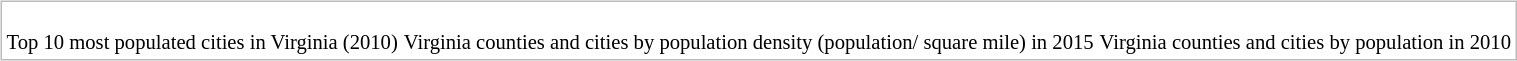<table style="float: right; border: 1px solid #BBB; margin: .46em 0 0 .2em;">
<tr style="font-size: 86%;">
<td style="vertical-align: top;"><br>Top 10 most populated cities in Virginia (2010)</td>
<td style="vertical-align: top;"><br>Virginia counties and cities by population density (population/ square mile) in 2015</td>
<td style="vertical-align: top;"><br>Virginia counties and cities by population in 2010</td>
</tr>
</table>
